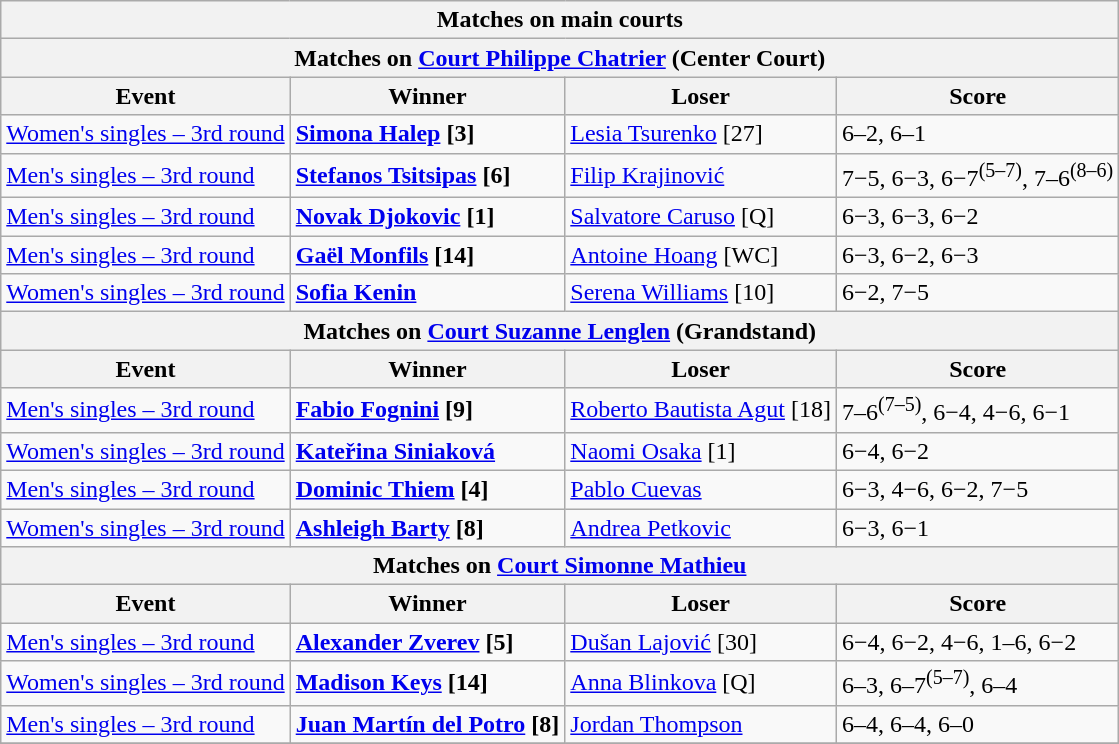<table class="wikitable">
<tr>
<th colspan=4 style=white-space:nowrap>Matches on main courts</th>
</tr>
<tr>
<th colspan=4>Matches on <a href='#'>Court Philippe Chatrier</a> (Center Court)</th>
</tr>
<tr>
<th>Event</th>
<th>Winner</th>
<th>Loser</th>
<th>Score</th>
</tr>
<tr>
<td><a href='#'>Women's singles – 3rd round</a></td>
<td> <strong><a href='#'>Simona Halep</a> [3]</strong></td>
<td> <a href='#'>Lesia Tsurenko</a> [27]</td>
<td>6–2, 6–1</td>
</tr>
<tr>
<td><a href='#'>Men's singles – 3rd round</a></td>
<td> <strong><a href='#'>Stefanos Tsitsipas</a> [6]</strong></td>
<td> <a href='#'>Filip Krajinović</a></td>
<td>7−5, 6−3, 6−7<sup>(5–7)</sup>, 7–6<sup>(8–6)</sup></td>
</tr>
<tr>
<td><a href='#'>Men's singles – 3rd round</a></td>
<td> <strong><a href='#'>Novak Djokovic</a> [1]</strong></td>
<td> <a href='#'>Salvatore Caruso</a> [Q]</td>
<td>6−3, 6−3, 6−2</td>
</tr>
<tr>
<td><a href='#'>Men's singles – 3rd round</a></td>
<td> <strong><a href='#'>Gaël Monfils</a> [14]</strong></td>
<td> <a href='#'>Antoine Hoang</a> [WC]</td>
<td>6−3, 6−2, 6−3</td>
</tr>
<tr>
<td><a href='#'>Women's singles – 3rd round</a></td>
<td> <strong><a href='#'>Sofia Kenin</a></strong></td>
<td> <a href='#'>Serena Williams</a> [10]</td>
<td>6−2, 7−5</td>
</tr>
<tr>
<th colspan=4>Matches on <a href='#'>Court Suzanne Lenglen</a> (Grandstand)</th>
</tr>
<tr>
<th>Event</th>
<th>Winner</th>
<th>Loser</th>
<th>Score</th>
</tr>
<tr>
<td><a href='#'>Men's singles – 3rd round</a></td>
<td> <strong><a href='#'>Fabio Fognini</a> [9]</strong></td>
<td> <a href='#'>Roberto Bautista Agut</a> [18]</td>
<td>7–6<sup>(7–5)</sup>, 6−4, 4−6, 6−1</td>
</tr>
<tr>
<td><a href='#'>Women's singles – 3rd round</a></td>
<td> <strong><a href='#'>Kateřina Siniaková</a></strong></td>
<td> <a href='#'>Naomi Osaka</a> [1]</td>
<td>6−4, 6−2</td>
</tr>
<tr>
<td><a href='#'>Men's singles – 3rd round</a></td>
<td> <strong><a href='#'>Dominic Thiem</a> [4]</strong></td>
<td> <a href='#'>Pablo Cuevas</a></td>
<td>6−3, 4−6, 6−2, 7−5</td>
</tr>
<tr>
<td><a href='#'>Women's singles – 3rd round</a></td>
<td> <strong><a href='#'>Ashleigh Barty</a> [8]</strong></td>
<td> <a href='#'>Andrea Petkovic</a></td>
<td>6−3, 6−1</td>
</tr>
<tr>
<th colspan=4>Matches on <a href='#'>Court Simonne Mathieu</a></th>
</tr>
<tr>
<th>Event</th>
<th>Winner</th>
<th>Loser</th>
<th>Score</th>
</tr>
<tr>
<td><a href='#'>Men's singles – 3rd round</a></td>
<td> <strong><a href='#'>Alexander Zverev</a> [5]</strong></td>
<td> <a href='#'>Dušan Lajović</a> [30]</td>
<td>6−4, 6−2, 4−6, 1–6, 6−2</td>
</tr>
<tr>
<td><a href='#'>Women's singles – 3rd round</a></td>
<td> <strong><a href='#'>Madison Keys</a> [14]</strong></td>
<td> <a href='#'>Anna Blinkova</a> [Q]</td>
<td>6–3, 6–7<sup>(5–7)</sup>, 6–4</td>
</tr>
<tr>
<td><a href='#'>Men's singles – 3rd round</a></td>
<td> <strong><a href='#'>Juan Martín del Potro</a> [8]</strong></td>
<td> <a href='#'>Jordan Thompson</a></td>
<td>6–4, 6–4, 6–0</td>
</tr>
<tr>
</tr>
</table>
